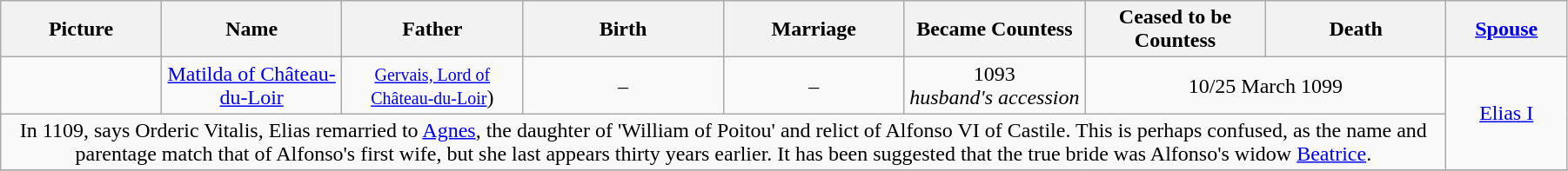<table width=95% class="wikitable">
<tr>
<th width = "8%">Picture</th>
<th width = "9%">Name</th>
<th width = "9%">Father</th>
<th width = "10%">Birth</th>
<th width = "9%">Marriage</th>
<th width = "9%">Became Countess</th>
<th width = "9%">Ceased to be Countess</th>
<th width = "9%">Death</th>
<th width = "6%"><a href='#'>Spouse</a></th>
</tr>
<tr>
<td align="center"></td>
<td align="center"><a href='#'>Matilda of Château-du-Loir</a></td>
<td align="center"><small><a href='#'>Gervais, Lord of Château-du-Loir</a></small>)</td>
<td align="center">–</td>
<td align="center">–</td>
<td align="center">1093<br><em>husband's accession</em></td>
<td align="center" colspan="2">10/25 March 1099</td>
<td align="center" rowspan="2"><a href='#'>Elias I</a></td>
</tr>
<tr>
<td align="center" colspan="8">In 1109, says Orderic Vitalis, Elias remarried to <a href='#'>Agnes</a>, the daughter of 'William of Poitou' and relict of Alfonso VI of Castile. This is perhaps confused, as the name and parentage match that of Alfonso's first wife, but she last appears thirty years earlier. It has been suggested that the true bride was Alfonso's widow <a href='#'>Beatrice</a>.</td>
</tr>
<tr>
</tr>
</table>
